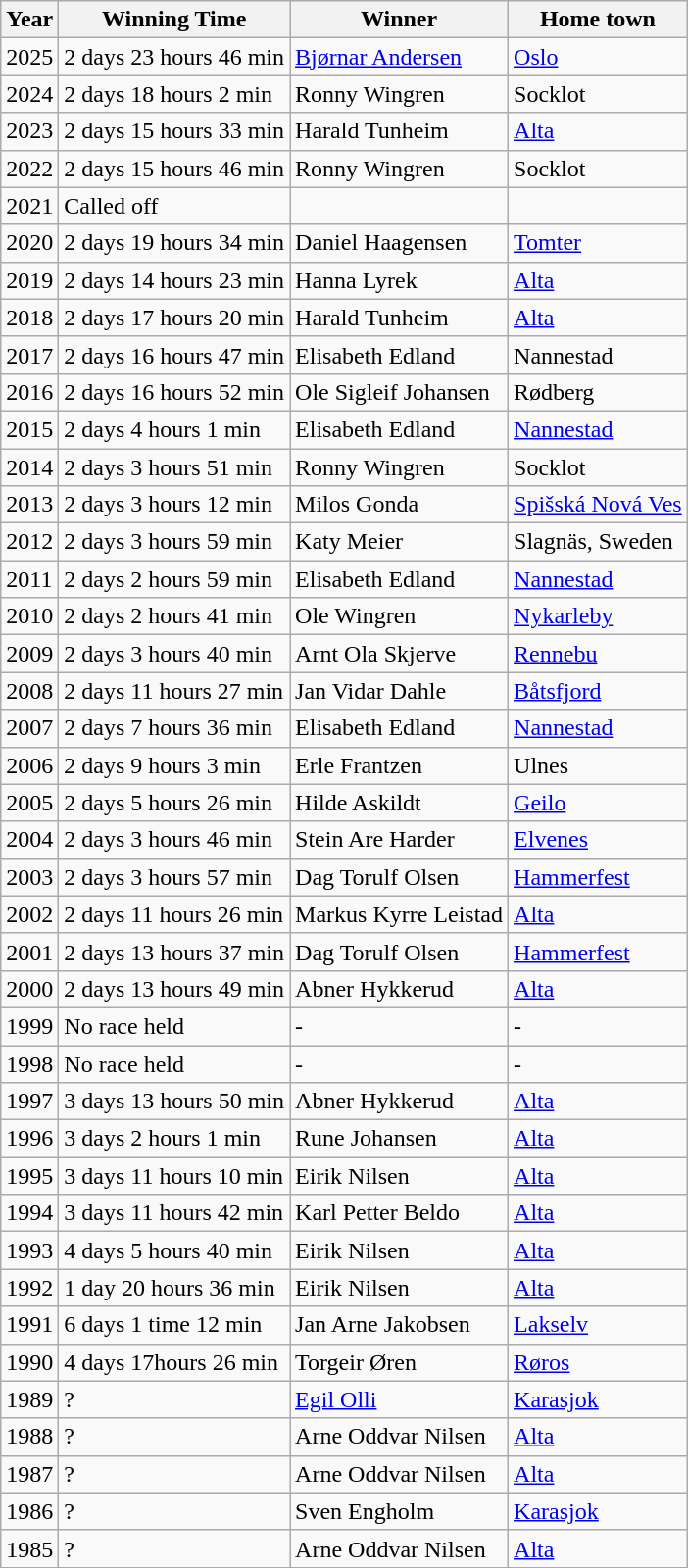<table class="wikitable">
<tr>
<th>Year</th>
<th>Winning Time</th>
<th>Winner</th>
<th>Home town</th>
</tr>
<tr>
<td>2025</td>
<td>2 days 23 hours 46 min</td>
<td><a href='#'>Bjørnar Andersen</a></td>
<td><a href='#'>Oslo</a></td>
</tr>
<tr>
<td>2024</td>
<td>2 days 18 hours 2 min</td>
<td>Ronny Wingren</td>
<td>Socklot</td>
</tr>
<tr>
<td>2023</td>
<td>2 days 15 hours 33 min</td>
<td>Harald Tunheim</td>
<td><a href='#'>Alta</a></td>
</tr>
<tr>
<td>2022</td>
<td>2 days 15 hours 46 min</td>
<td>Ronny Wingren</td>
<td>Socklot</td>
</tr>
<tr>
<td>2021</td>
<td>Called off</td>
<td></td>
<td></td>
</tr>
<tr>
<td>2020</td>
<td>2 days 19 hours 34 min</td>
<td>Daniel Haagensen</td>
<td><a href='#'>Tomter</a></td>
</tr>
<tr>
<td>2019</td>
<td>2 days 14 hours 23 min</td>
<td>Hanna Lyrek</td>
<td><a href='#'>Alta</a></td>
</tr>
<tr>
<td>2018</td>
<td>2 days 17 hours 20 min</td>
<td>Harald Tunheim</td>
<td><a href='#'>Alta</a></td>
</tr>
<tr>
<td>2017</td>
<td>2 days 16 hours 47 min</td>
<td>Elisabeth Edland</td>
<td>Nannestad</td>
</tr>
<tr>
<td>2016</td>
<td>2 days 16 hours 52 min</td>
<td>Ole Sigleif Johansen</td>
<td>Rødberg</td>
</tr>
<tr>
<td>2015</td>
<td>2 days 4 hours 1 min</td>
<td>Elisabeth Edland</td>
<td><a href='#'>Nannestad</a></td>
</tr>
<tr>
<td>2014</td>
<td>2 days 3 hours 51 min</td>
<td>Ronny Wingren</td>
<td>Socklot</td>
</tr>
<tr>
<td>2013</td>
<td>2 days 3 hours 12 min</td>
<td>Milos Gonda</td>
<td><a href='#'>Spišská Nová Ves</a></td>
</tr>
<tr>
<td>2012</td>
<td>2 days 3 hours 59 min</td>
<td>Katy Meier</td>
<td>Slagnäs, Sweden</td>
</tr>
<tr>
<td>2011</td>
<td>2 days 2 hours 59 min</td>
<td>Elisabeth Edland</td>
<td><a href='#'>Nannestad</a></td>
</tr>
<tr>
<td>2010</td>
<td>2 days 2 hours 41 min</td>
<td>Ole Wingren</td>
<td><a href='#'>Nykarleby</a></td>
</tr>
<tr>
<td>2009</td>
<td>2 days 3 hours 40 min</td>
<td>Arnt Ola Skjerve</td>
<td><a href='#'>Rennebu</a></td>
</tr>
<tr>
<td>2008</td>
<td>2 days 11 hours 27 min</td>
<td>Jan Vidar Dahle</td>
<td><a href='#'>Båtsfjord</a></td>
</tr>
<tr>
<td>2007</td>
<td>2 days 7 hours 36 min</td>
<td>Elisabeth Edland</td>
<td><a href='#'>Nannestad</a></td>
</tr>
<tr>
<td>2006</td>
<td>2 days 9 hours 3 min</td>
<td>Erle Frantzen</td>
<td>Ulnes</td>
</tr>
<tr>
<td>2005</td>
<td>2 days 5 hours 26 min</td>
<td>Hilde Askildt</td>
<td><a href='#'>Geilo</a></td>
</tr>
<tr>
<td>2004</td>
<td>2 days 3 hours 46 min</td>
<td>Stein Are Harder</td>
<td><a href='#'>Elvenes</a></td>
</tr>
<tr>
<td>2003</td>
<td>2 days 3 hours 57 min</td>
<td>Dag Torulf Olsen</td>
<td><a href='#'>Hammerfest</a></td>
</tr>
<tr>
<td>2002</td>
<td>2 days 11 hours 26 min</td>
<td>Markus Kyrre Leistad</td>
<td><a href='#'>Alta</a></td>
</tr>
<tr>
<td>2001</td>
<td>2 days 13 hours 37 min</td>
<td>Dag Torulf Olsen</td>
<td><a href='#'>Hammerfest</a></td>
</tr>
<tr>
<td>2000</td>
<td>2 days 13 hours 49 min</td>
<td>Abner Hykkerud</td>
<td><a href='#'>Alta</a></td>
</tr>
<tr>
<td>1999</td>
<td>No race held</td>
<td>-</td>
<td>-</td>
</tr>
<tr>
<td>1998</td>
<td>No race held</td>
<td>-</td>
<td>-</td>
</tr>
<tr>
<td>1997</td>
<td>3 days 13 hours 50 min</td>
<td>Abner Hykkerud</td>
<td><a href='#'>Alta</a></td>
</tr>
<tr>
<td>1996</td>
<td>3 days 2 hours 1 min</td>
<td>Rune Johansen</td>
<td><a href='#'>Alta</a></td>
</tr>
<tr>
<td>1995</td>
<td>3 days 11 hours 10 min</td>
<td>Eirik Nilsen</td>
<td><a href='#'>Alta</a></td>
</tr>
<tr>
<td>1994</td>
<td>3 days 11 hours 42 min</td>
<td>Karl Petter Beldo</td>
<td><a href='#'>Alta</a></td>
</tr>
<tr>
<td>1993</td>
<td>4 days 5 hours 40 min</td>
<td>Eirik Nilsen</td>
<td><a href='#'>Alta</a></td>
</tr>
<tr>
<td>1992</td>
<td>1 day 20 hours 36 min</td>
<td>Eirik Nilsen</td>
<td><a href='#'>Alta</a></td>
</tr>
<tr>
<td>1991</td>
<td>6 days 1 time 12 min</td>
<td>Jan Arne Jakobsen</td>
<td><a href='#'>Lakselv</a></td>
</tr>
<tr>
<td>1990</td>
<td>4 days 17hours 26 min</td>
<td>Torgeir Øren</td>
<td><a href='#'>Røros</a></td>
</tr>
<tr>
<td>1989</td>
<td>?</td>
<td><a href='#'>Egil Olli</a></td>
<td><a href='#'>Karasjok</a></td>
</tr>
<tr>
<td>1988</td>
<td>?</td>
<td>Arne Oddvar Nilsen</td>
<td><a href='#'>Alta</a></td>
</tr>
<tr>
<td>1987</td>
<td>?</td>
<td>Arne Oddvar Nilsen</td>
<td><a href='#'>Alta</a></td>
</tr>
<tr>
<td>1986</td>
<td>?</td>
<td>Sven Engholm</td>
<td><a href='#'>Karasjok</a></td>
</tr>
<tr>
<td>1985</td>
<td>?</td>
<td>Arne Oddvar Nilsen</td>
<td><a href='#'>Alta</a></td>
</tr>
</table>
